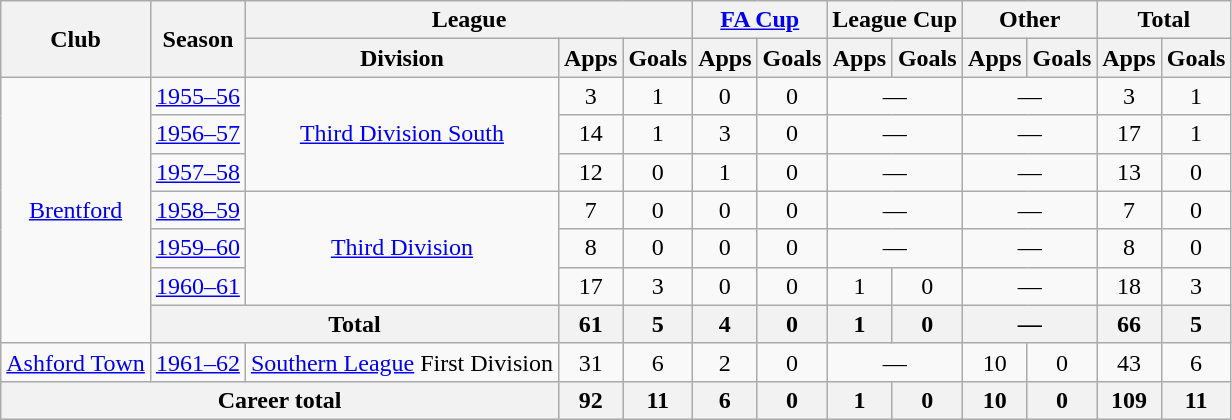<table class="wikitable" style="text-align: center;">
<tr>
<th rowspan="2">Club</th>
<th rowspan="2">Season</th>
<th colspan="3">League</th>
<th colspan="2"><a href='#'>FA Cup</a></th>
<th colspan="2">League Cup</th>
<th colspan="2">Other</th>
<th colspan="2">Total</th>
</tr>
<tr>
<th>Division</th>
<th>Apps</th>
<th>Goals</th>
<th>Apps</th>
<th>Goals</th>
<th>Apps</th>
<th>Goals</th>
<th>Apps</th>
<th>Goals</th>
<th>Apps</th>
<th>Goals</th>
</tr>
<tr>
<td rowspan="7"><a href='#'>Brentford</a></td>
<td><a href='#'>1955–56</a></td>
<td rowspan="3"><a href='#'>Third Division South</a></td>
<td>3</td>
<td>1</td>
<td>0</td>
<td>0</td>
<td colspan="2">—</td>
<td colspan="2">—</td>
<td>3</td>
<td>1</td>
</tr>
<tr>
<td><a href='#'>1956–57</a></td>
<td>14</td>
<td>1</td>
<td>3</td>
<td>0</td>
<td colspan="2">—</td>
<td colspan="2">—</td>
<td>17</td>
<td>1</td>
</tr>
<tr>
<td><a href='#'>1957–58</a></td>
<td>12</td>
<td>0</td>
<td>1</td>
<td>0</td>
<td colspan="2">—</td>
<td colspan="2">—</td>
<td>13</td>
<td>0</td>
</tr>
<tr>
<td><a href='#'>1958–59</a></td>
<td rowspan="3"><a href='#'>Third Division</a></td>
<td>7</td>
<td>0</td>
<td>0</td>
<td>0</td>
<td colspan="2">—</td>
<td colspan="2">—</td>
<td>7</td>
<td>0</td>
</tr>
<tr>
<td><a href='#'>1959–60</a></td>
<td>8</td>
<td>0</td>
<td>0</td>
<td>0</td>
<td colspan="2">—</td>
<td colspan="2">—</td>
<td>8</td>
<td>0</td>
</tr>
<tr>
<td><a href='#'>1960–61</a></td>
<td>17</td>
<td>3</td>
<td>0</td>
<td>0</td>
<td>1</td>
<td>0</td>
<td colspan="2">—</td>
<td>18</td>
<td>3</td>
</tr>
<tr>
<th colspan="2">Total</th>
<th>61</th>
<th>5</th>
<th>4</th>
<th>0</th>
<th>1</th>
<th>0</th>
<th colspan="2">—</th>
<th>66</th>
<th>5</th>
</tr>
<tr>
<td><a href='#'>Ashford Town</a></td>
<td><a href='#'>1961–62</a></td>
<td><a href='#'>Southern League</a> First Division</td>
<td>31</td>
<td>6</td>
<td>2</td>
<td>0</td>
<td colspan="2">—</td>
<td>10</td>
<td>0</td>
<td>43</td>
<td>6</td>
</tr>
<tr>
<th colspan="3">Career total</th>
<th>92</th>
<th>11</th>
<th>6</th>
<th>0</th>
<th>1</th>
<th>0</th>
<th>10</th>
<th>0</th>
<th>109</th>
<th>11</th>
</tr>
</table>
